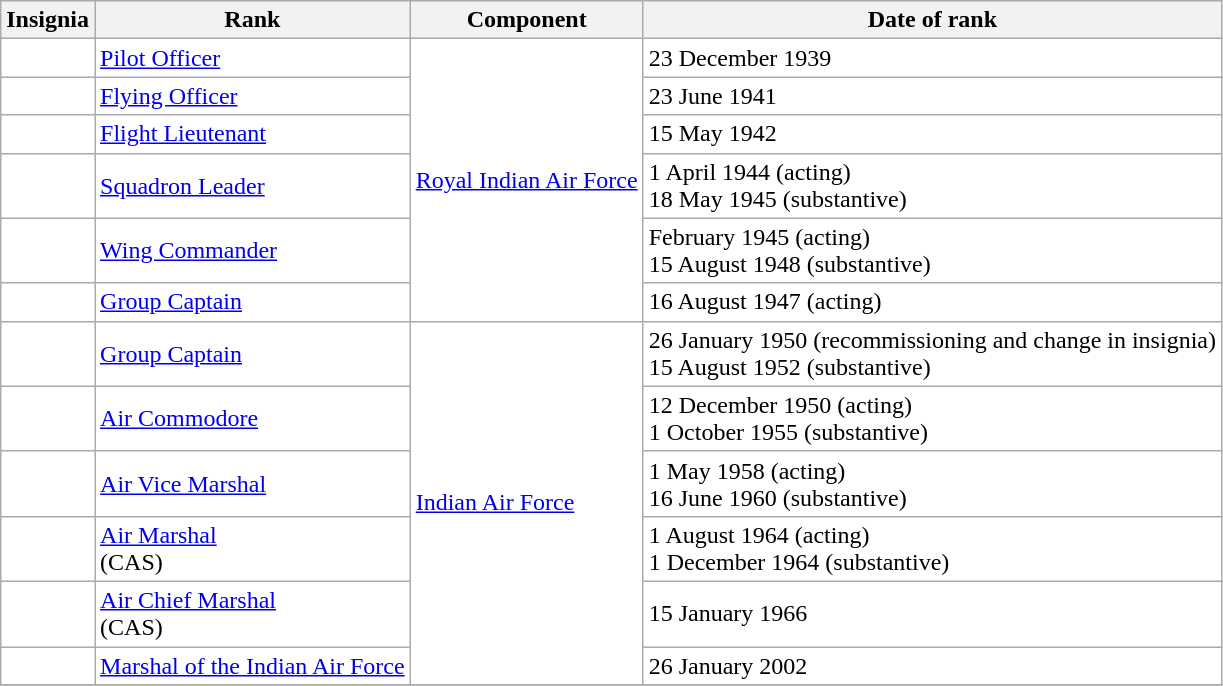<table class="wikitable" style="background:white">
<tr>
<th>Insignia</th>
<th>Rank</th>
<th>Component</th>
<th>Date of rank</th>
</tr>
<tr>
<td align="center"></td>
<td><a href='#'>Pilot Officer</a></td>
<td rowspan=6><a href='#'>Royal Indian Air Force</a></td>
<td>23 December 1939</td>
</tr>
<tr>
<td align="center"></td>
<td><a href='#'>Flying Officer</a></td>
<td>23 June 1941</td>
</tr>
<tr>
<td align="center"></td>
<td><a href='#'>Flight Lieutenant</a></td>
<td>15 May 1942</td>
</tr>
<tr>
<td align="center"></td>
<td><a href='#'>Squadron Leader</a></td>
<td>1 April 1944 (acting)<br>18 May 1945 (substantive)</td>
</tr>
<tr>
<td align="center"></td>
<td><a href='#'>Wing Commander</a></td>
<td>February 1945 (acting)<br>15 August 1948 (substantive)</td>
</tr>
<tr>
<td align="center"></td>
<td><a href='#'>Group Captain</a></td>
<td>16 August 1947 (acting)</td>
</tr>
<tr>
<td align="center"></td>
<td><a href='#'>Group Captain</a></td>
<td rowspan=6><a href='#'>Indian Air Force</a></td>
<td>26 January 1950 (recommissioning and change in insignia)<br>15 August 1952 (substantive)</td>
</tr>
<tr>
<td align="center"></td>
<td><a href='#'>Air Commodore</a></td>
<td>12 December 1950 (acting)<br>1 October 1955 (substantive)</td>
</tr>
<tr>
<td align="center"></td>
<td><a href='#'>Air Vice Marshal</a></td>
<td>1 May 1958 (acting)<br>16 June 1960 (substantive)</td>
</tr>
<tr>
<td align="center"></td>
<td><a href='#'>Air Marshal</a><br>(CAS)</td>
<td>1 August 1964 (acting)<br>1 December 1964 (substantive)</td>
</tr>
<tr>
<td align="center"></td>
<td><a href='#'>Air Chief Marshal</a><br>(CAS)</td>
<td>15 January 1966 </td>
</tr>
<tr>
<td align="center"></td>
<td><a href='#'>Marshal of the Indian Air Force</a></td>
<td>26 January 2002</td>
</tr>
<tr>
</tr>
</table>
